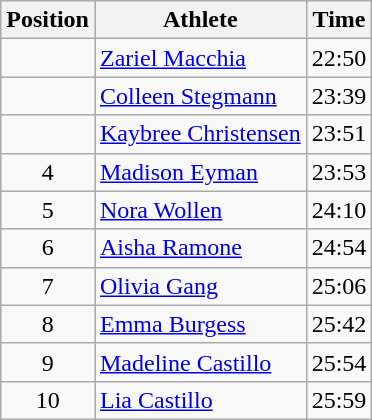<table class="wikitable sortable">
<tr>
<th>Position</th>
<th>Athlete</th>
<th>Time</th>
</tr>
<tr>
<td align=center></td>
<td><a href='#'>Zariel Macchia</a></td>
<td>22:50</td>
</tr>
<tr>
<td align=center></td>
<td><a href='#'>Colleen Stegmann</a></td>
<td>23:39</td>
</tr>
<tr>
<td align=center></td>
<td><a href='#'>Kaybree Christensen</a></td>
<td>23:51</td>
</tr>
<tr>
<td align=center>4</td>
<td><a href='#'>Madison Eyman</a></td>
<td>23:53</td>
</tr>
<tr>
<td align=center>5</td>
<td><a href='#'>Nora Wollen</a></td>
<td>24:10</td>
</tr>
<tr>
<td align=center>6</td>
<td><a href='#'>Aisha Ramone</a></td>
<td>24:54</td>
</tr>
<tr>
<td align=center>7</td>
<td><a href='#'>Olivia Gang</a></td>
<td>25:06</td>
</tr>
<tr>
<td align=center>8</td>
<td><a href='#'>Emma Burgess</a></td>
<td>25:42</td>
</tr>
<tr>
<td align=center>9</td>
<td><a href='#'>Madeline Castillo</a></td>
<td>25:54</td>
</tr>
<tr>
<td align=center>10</td>
<td><a href='#'>Lia Castillo</a></td>
<td>25:59</td>
</tr>
</table>
